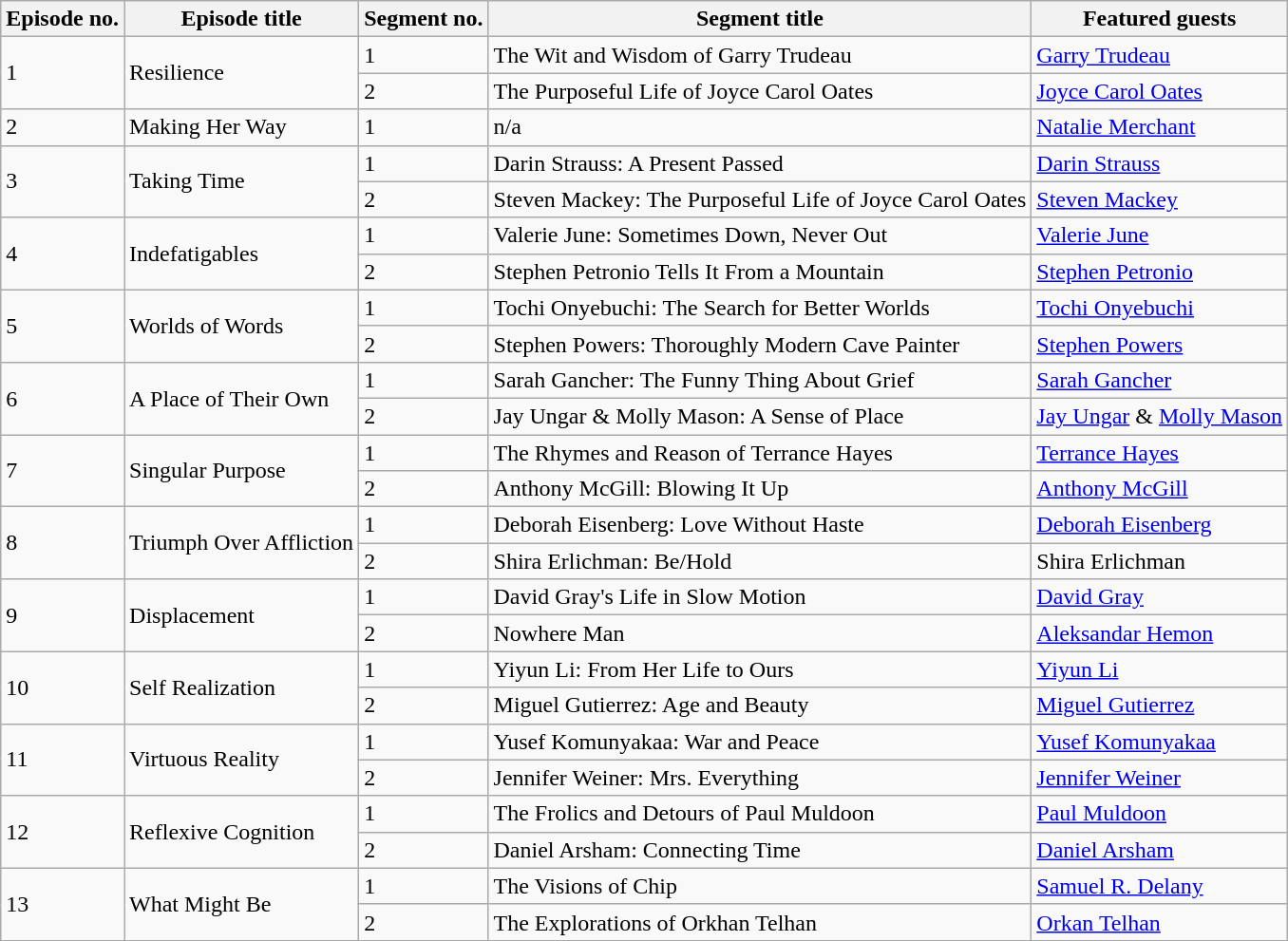<table class="wikitable sortable">
<tr>
<th>Episode no.</th>
<th>Episode title</th>
<th>Segment no.</th>
<th>Segment title</th>
<th>Featured guests</th>
</tr>
<tr>
<td rowspan="2">1</td>
<td rowspan="2">Resilience</td>
<td>1</td>
<td>The Wit and Wisdom of Garry Trudeau</td>
<td><a href='#'>Garry Trudeau</a></td>
</tr>
<tr>
<td>2</td>
<td>The Purposeful Life of Joyce Carol Oates</td>
<td><a href='#'>Joyce Carol Oates</a></td>
</tr>
<tr>
<td>2</td>
<td>Making Her Way</td>
<td>1</td>
<td>n/a</td>
<td><a href='#'>Natalie Merchant</a></td>
</tr>
<tr>
<td rowspan="2">3</td>
<td rowspan="2">Taking Time</td>
<td>1</td>
<td>Darin Strauss: A Present Passed</td>
<td><a href='#'>Darin Strauss</a></td>
</tr>
<tr>
<td>2</td>
<td>Steven Mackey: The Purposeful Life of Joyce Carol Oates</td>
<td><a href='#'>Steven Mackey</a></td>
</tr>
<tr>
<td rowspan="2">4</td>
<td rowspan="2">Indefatigables</td>
<td>1</td>
<td>Valerie June: Sometimes Down, Never Out</td>
<td><a href='#'>Valerie June</a></td>
</tr>
<tr>
<td>2</td>
<td>Stephen Petronio Tells It From a Mountain</td>
<td><a href='#'>Stephen Petronio</a></td>
</tr>
<tr>
<td rowspan="2">5</td>
<td rowspan="2">Worlds of Words</td>
<td>1</td>
<td>Tochi Onyebuchi: The Search for Better Worlds</td>
<td><a href='#'>Tochi Onyebuchi</a></td>
</tr>
<tr>
<td>2</td>
<td>Stephen Powers: Thoroughly Modern Cave Painter</td>
<td><a href='#'>Stephen Powers</a></td>
</tr>
<tr>
<td rowspan="2">6</td>
<td rowspan="2">A Place of Their Own</td>
<td>1</td>
<td>Sarah Gancher: The Funny Thing About Grief</td>
<td><a href='#'>Sarah Gancher</a></td>
</tr>
<tr>
<td>2</td>
<td>Jay Ungar & Molly Mason: A Sense of Place</td>
<td><a href='#'>Jay Ungar</a> & <a href='#'>Molly Mason</a></td>
</tr>
<tr>
<td rowspan="2">7</td>
<td rowspan="2">Singular Purpose</td>
<td>1</td>
<td>The Rhymes and Reason of Terrance Hayes</td>
<td><a href='#'>Terrance Hayes</a></td>
</tr>
<tr>
<td>2</td>
<td>Anthony McGill: Blowing It Up</td>
<td><a href='#'>Anthony McGill</a></td>
</tr>
<tr>
<td rowspan="2">8</td>
<td rowspan="2">Triumph Over Affliction</td>
<td>1</td>
<td>Deborah Eisenberg: Love Without Haste</td>
<td><a href='#'>Deborah Eisenberg</a></td>
</tr>
<tr>
<td>2</td>
<td>Shira Erlichman: Be/Hold</td>
<td>Shira Erlichman</td>
</tr>
<tr>
<td rowspan="2">9</td>
<td rowspan="2">Displacement</td>
<td>1</td>
<td>David Gray's Life in Slow Motion</td>
<td><a href='#'>David Gray</a></td>
</tr>
<tr>
<td>2</td>
<td>Nowhere Man</td>
<td><a href='#'>Aleksandar Hemon</a></td>
</tr>
<tr>
<td rowspan="2">10</td>
<td rowspan="2">Self Realization</td>
<td>1</td>
<td>Yiyun Li: From Her Life to Ours</td>
<td><a href='#'>Yiyun Li</a></td>
</tr>
<tr>
<td>2</td>
<td>Miguel Gutierrez: Age and Beauty</td>
<td><a href='#'>Miguel Gutierrez</a></td>
</tr>
<tr>
<td rowspan="2">11</td>
<td rowspan="2">Virtuous Reality</td>
<td>1</td>
<td>Yusef Komunyakaa: War and Peace</td>
<td><a href='#'>Yusef Komunyakaa</a></td>
</tr>
<tr>
<td>2</td>
<td>Jennifer Weiner: Mrs. Everything</td>
<td><a href='#'>Jennifer Weiner</a></td>
</tr>
<tr>
<td rowspan="2">12</td>
<td rowspan="2">Reflexive Cognition</td>
<td>1</td>
<td>The Frolics and Detours of Paul Muldoon</td>
<td><a href='#'>Paul Muldoon</a></td>
</tr>
<tr>
<td>2</td>
<td>Daniel Arsham: Connecting Time</td>
<td><a href='#'>Daniel Arsham</a></td>
</tr>
<tr>
<td rowspan="2">13</td>
<td rowspan="2">What Might Be</td>
<td>1</td>
<td>The Visions of Chip</td>
<td><a href='#'>Samuel R. Delany</a></td>
</tr>
<tr>
<td>2</td>
<td>The Explorations of Orkhan Telhan</td>
<td><a href='#'>Orkan Telhan</a></td>
</tr>
</table>
